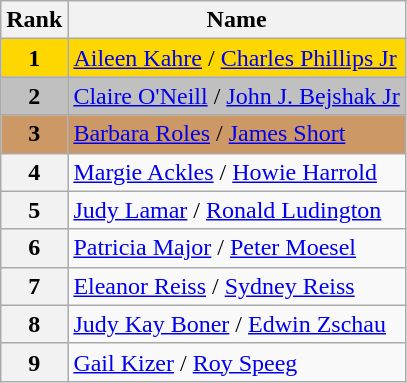<table class="wikitable">
<tr>
<th>Rank</th>
<th>Name</th>
</tr>
<tr bgcolor="gold">
<td align="center"><strong>1</strong></td>
<td><a href='#'>Aileen Kahre</a> / <a href='#'>Charles Phillips Jr</a></td>
</tr>
<tr bgcolor="silver">
<td align="center"><strong>2</strong></td>
<td><a href='#'>Claire O'Neill</a> / <a href='#'>John J. Bejshak Jr</a></td>
</tr>
<tr bgcolor="cc9966">
<td align="center"><strong>3</strong></td>
<td><a href='#'>Barbara Roles</a> / <a href='#'>James Short</a></td>
</tr>
<tr>
<th>4</th>
<td><a href='#'>Margie Ackles</a> / <a href='#'>Howie Harrold</a></td>
</tr>
<tr>
<th>5</th>
<td><a href='#'>Judy Lamar</a> / <a href='#'>Ronald Ludington</a></td>
</tr>
<tr>
<th>6</th>
<td><a href='#'>Patricia Major</a> / <a href='#'>Peter Moesel</a></td>
</tr>
<tr>
<th>7</th>
<td><a href='#'>Eleanor Reiss</a> / <a href='#'>Sydney Reiss</a></td>
</tr>
<tr>
<th>8</th>
<td><a href='#'>Judy Kay Boner</a> / <a href='#'>Edwin Zschau</a></td>
</tr>
<tr>
<th>9</th>
<td><a href='#'>Gail Kizer</a> / <a href='#'>Roy Speeg</a></td>
</tr>
</table>
